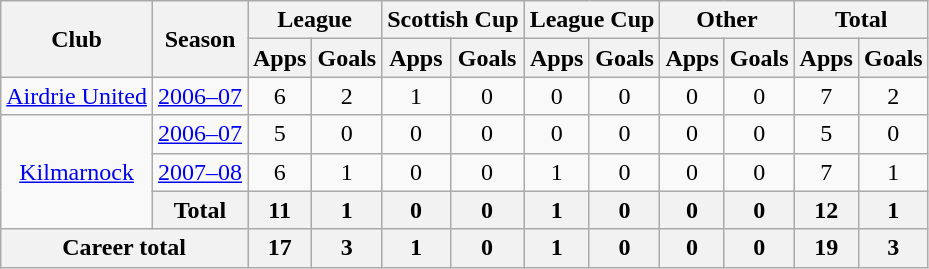<table class="wikitable" style="text-align:center">
<tr>
<th rowspan="2">Club</th>
<th rowspan="2">Season</th>
<th colspan="2">League</th>
<th colspan="2">Scottish Cup</th>
<th colspan="2">League Cup</th>
<th colspan="2">Other</th>
<th colspan="2">Total</th>
</tr>
<tr>
<th>Apps</th>
<th>Goals</th>
<th>Apps</th>
<th>Goals</th>
<th>Apps</th>
<th>Goals</th>
<th>Apps</th>
<th>Goals</th>
<th>Apps</th>
<th>Goals</th>
</tr>
<tr>
<td><a href='#'>Airdrie United</a></td>
<td><a href='#'>2006–07</a></td>
<td>6</td>
<td>2</td>
<td>1</td>
<td>0</td>
<td>0</td>
<td>0</td>
<td>0</td>
<td>0</td>
<td>7</td>
<td>2</td>
</tr>
<tr>
<td rowspan="3"><a href='#'>Kilmarnock</a></td>
<td><a href='#'>2006–07</a></td>
<td>5</td>
<td>0</td>
<td>0</td>
<td>0</td>
<td>0</td>
<td>0</td>
<td>0</td>
<td>0</td>
<td>5</td>
<td>0</td>
</tr>
<tr>
<td><a href='#'>2007–08</a></td>
<td>6</td>
<td>1</td>
<td>0</td>
<td>0</td>
<td>1</td>
<td>0</td>
<td>0</td>
<td>0</td>
<td>7</td>
<td>1</td>
</tr>
<tr>
<th>Total</th>
<th>11</th>
<th>1</th>
<th>0</th>
<th>0</th>
<th>1</th>
<th>0</th>
<th>0</th>
<th>0</th>
<th>12</th>
<th>1</th>
</tr>
<tr>
<th colspan="2">Career total</th>
<th>17</th>
<th>3</th>
<th>1</th>
<th>0</th>
<th>1</th>
<th>0</th>
<th>0</th>
<th>0</th>
<th>19</th>
<th>3</th>
</tr>
</table>
